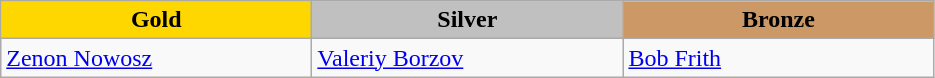<table class="wikitable" style="text-align:left">
<tr align="center">
<td width=200 bgcolor=gold><strong>Gold</strong></td>
<td width=200 bgcolor=silver><strong>Silver</strong></td>
<td width=200 bgcolor=CC9966><strong>Bronze</strong></td>
</tr>
<tr>
<td><a href='#'>Zenon Nowosz</a><br><em></em></td>
<td><a href='#'>Valeriy Borzov</a><br><em></em></td>
<td><a href='#'>Bob Frith</a><br><em></em></td>
</tr>
</table>
